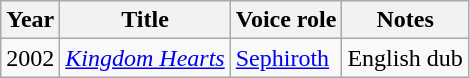<table class="wikitable">
<tr>
<th>Year</th>
<th>Title</th>
<th>Voice role</th>
<th>Notes</th>
</tr>
<tr>
<td>2002</td>
<td><em><a href='#'>Kingdom Hearts</a></em></td>
<td><a href='#'>Sephiroth</a></td>
<td>English dub</td>
</tr>
</table>
